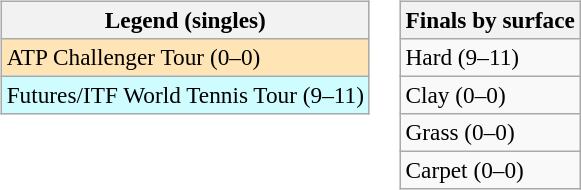<table>
<tr valign=top>
<td><br><table class=wikitable style=font-size:97%>
<tr>
<th>Legend (singles)</th>
</tr>
<tr bgcolor=moccasin>
<td>ATP Challenger Tour (0–0)</td>
</tr>
<tr bgcolor=cffcff>
<td>Futures/ITF World Tennis Tour (9–11)</td>
</tr>
</table>
</td>
<td><br><table class=wikitable style=font-size:97%>
<tr>
<th>Finals by surface</th>
</tr>
<tr>
<td>Hard (9–11)</td>
</tr>
<tr>
<td>Clay (0–0)</td>
</tr>
<tr>
<td>Grass (0–0)</td>
</tr>
<tr>
<td>Carpet (0–0)</td>
</tr>
</table>
</td>
</tr>
</table>
